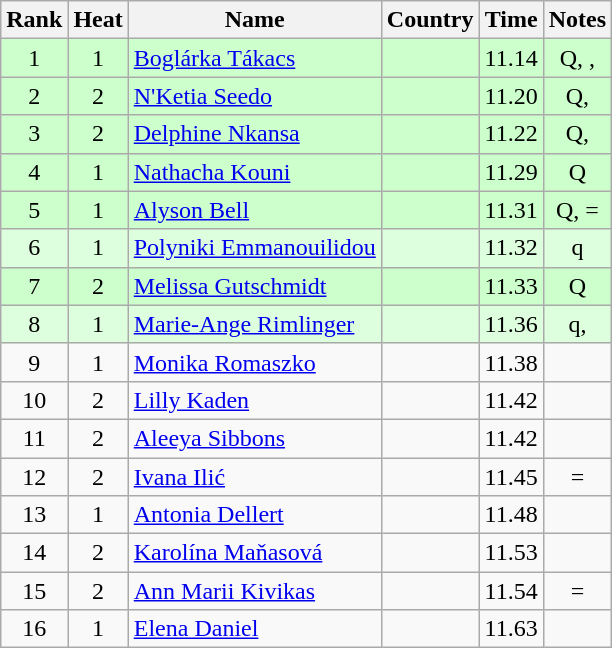<table class="wikitable sortable" style="text-align:center">
<tr>
<th>Rank</th>
<th>Heat</th>
<th>Name</th>
<th>Country</th>
<th>Time</th>
<th>Notes</th>
</tr>
<tr bgcolor=ccffcc>
<td>1</td>
<td>1</td>
<td align=left><a href='#'>Boglárka Tákacs</a></td>
<td align=left></td>
<td>11.14</td>
<td>Q, , </td>
</tr>
<tr bgcolor=ccffcc>
<td>2</td>
<td>2</td>
<td align=left><a href='#'>N'Ketia Seedo</a></td>
<td align=left></td>
<td>11.20</td>
<td>Q, </td>
</tr>
<tr bgcolor=ccffcc>
<td>3</td>
<td>2</td>
<td align=left><a href='#'>Delphine Nkansa</a></td>
<td align=left></td>
<td>11.22</td>
<td>Q, </td>
</tr>
<tr bgcolor=ccffcc>
<td>4</td>
<td>1</td>
<td align=left><a href='#'>Nathacha Kouni</a></td>
<td align=left></td>
<td>11.29</td>
<td>Q</td>
</tr>
<tr bgcolor=ccffcc>
<td>5</td>
<td>1</td>
<td align=left><a href='#'>Alyson Bell</a></td>
<td align=left></td>
<td>11.31</td>
<td>Q, =</td>
</tr>
<tr bgcolor=ddffdd>
<td>6</td>
<td>1</td>
<td align=left><a href='#'>Polyniki Emmanouilidou</a></td>
<td align=left></td>
<td>11.32</td>
<td>q</td>
</tr>
<tr bgcolor=ccffcc>
<td>7</td>
<td>2</td>
<td align=left><a href='#'>Melissa Gutschmidt</a></td>
<td align=left></td>
<td>11.33</td>
<td>Q</td>
</tr>
<tr bgcolor=ddffdd>
<td>8</td>
<td>1</td>
<td align=left><a href='#'>Marie-Ange Rimlinger</a></td>
<td align=left></td>
<td>11.36</td>
<td>q, </td>
</tr>
<tr>
<td>9</td>
<td>1</td>
<td align=left><a href='#'>Monika Romaszko</a></td>
<td align=left></td>
<td>11.38</td>
<td></td>
</tr>
<tr>
<td>10</td>
<td>2</td>
<td align=left><a href='#'>Lilly Kaden</a></td>
<td align=left></td>
<td>11.42</td>
<td></td>
</tr>
<tr>
<td>11</td>
<td>2</td>
<td align=left><a href='#'>Aleeya Sibbons</a></td>
<td align=left></td>
<td>11.42</td>
<td></td>
</tr>
<tr>
<td>12</td>
<td>2</td>
<td align=left><a href='#'>Ivana Ilić</a></td>
<td align=left></td>
<td>11.45</td>
<td>=</td>
</tr>
<tr>
<td>13</td>
<td>1</td>
<td align=left><a href='#'>Antonia Dellert</a></td>
<td align=left></td>
<td>11.48</td>
<td></td>
</tr>
<tr>
<td>14</td>
<td>2</td>
<td align=left><a href='#'>Karolína Maňasová</a></td>
<td align=left></td>
<td>11.53</td>
<td></td>
</tr>
<tr>
<td>15</td>
<td>2</td>
<td align=left><a href='#'>Ann Marii Kivikas</a></td>
<td align=left></td>
<td>11.54</td>
<td>=</td>
</tr>
<tr>
<td>16</td>
<td>1</td>
<td align=left><a href='#'>Elena Daniel</a></td>
<td align=left></td>
<td>11.63</td>
<td></td>
</tr>
</table>
